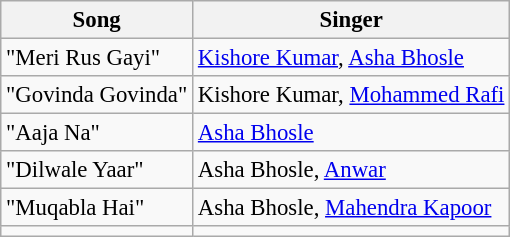<table class="wikitable" style="font-size:95%">
<tr>
<th>Song</th>
<th>Singer</th>
</tr>
<tr>
<td>"Meri Rus Gayi"</td>
<td><a href='#'>Kishore Kumar</a>, <a href='#'>Asha Bhosle</a></td>
</tr>
<tr>
<td>"Govinda Govinda"</td>
<td>Kishore Kumar, <a href='#'>Mohammed Rafi</a></td>
</tr>
<tr>
<td>"Aaja Na"</td>
<td><a href='#'>Asha Bhosle</a></td>
</tr>
<tr>
<td>"Dilwale Yaar"</td>
<td>Asha Bhosle, <a href='#'>Anwar</a></td>
</tr>
<tr>
<td>"Muqabla Hai"</td>
<td>Asha Bhosle, <a href='#'>Mahendra Kapoor</a></td>
</tr>
<tr>
<td></td>
<td></td>
</tr>
</table>
